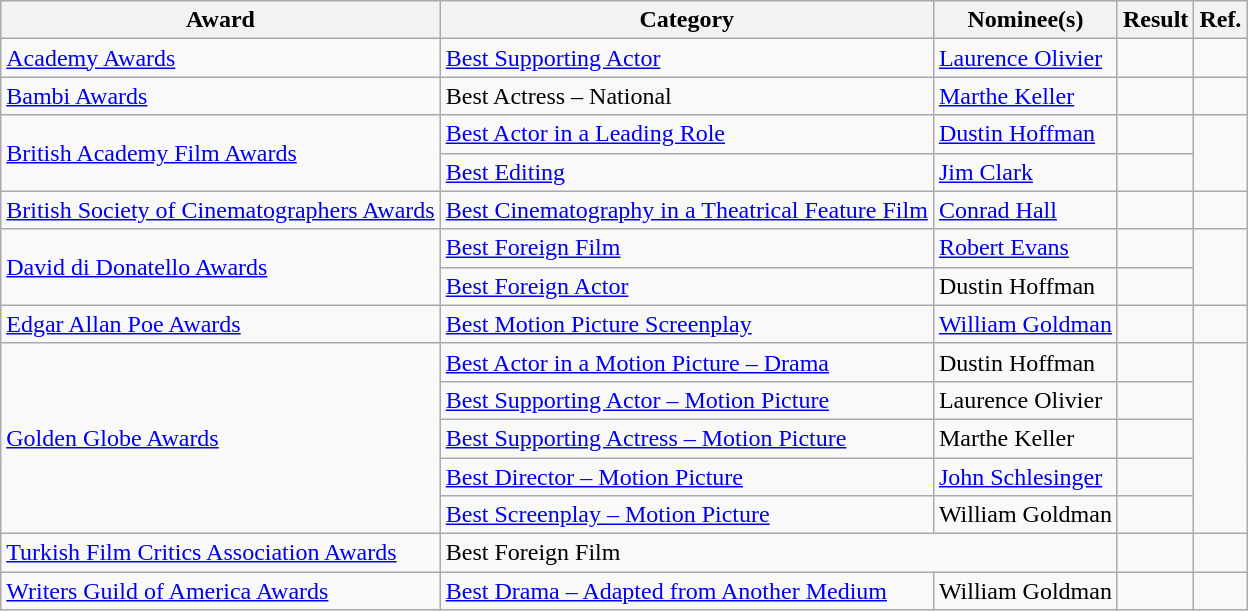<table class="wikitable plainrowheaders">
<tr>
<th>Award</th>
<th>Category</th>
<th>Nominee(s)</th>
<th>Result</th>
<th>Ref.</th>
</tr>
<tr>
<td><a href='#'>Academy Awards</a></td>
<td><a href='#'>Best Supporting Actor</a></td>
<td><a href='#'>Laurence Olivier</a></td>
<td></td>
<td align="center"></td>
</tr>
<tr>
<td><a href='#'>Bambi Awards</a></td>
<td>Best Actress – National</td>
<td><a href='#'>Marthe Keller</a></td>
<td></td>
<td align="center"></td>
</tr>
<tr>
<td rowspan="2"><a href='#'>British Academy Film Awards</a></td>
<td><a href='#'>Best Actor in a Leading Role</a></td>
<td><a href='#'>Dustin Hoffman</a></td>
<td></td>
<td align="center" rowspan="2"></td>
</tr>
<tr>
<td><a href='#'>Best Editing</a></td>
<td><a href='#'>Jim Clark</a></td>
<td></td>
</tr>
<tr>
<td><a href='#'>British Society of Cinematographers Awards</a></td>
<td><a href='#'>Best Cinematography in a Theatrical Feature Film</a></td>
<td><a href='#'>Conrad Hall</a></td>
<td></td>
<td align="center"></td>
</tr>
<tr>
<td rowspan="2"><a href='#'>David di Donatello Awards</a></td>
<td><a href='#'>Best Foreign Film</a></td>
<td><a href='#'>Robert Evans</a></td>
<td></td>
<td align="center" rowspan="2"></td>
</tr>
<tr>
<td><a href='#'>Best Foreign Actor</a></td>
<td>Dustin Hoffman</td>
<td></td>
</tr>
<tr>
<td><a href='#'>Edgar Allan Poe Awards</a></td>
<td><a href='#'>Best Motion Picture Screenplay</a></td>
<td><a href='#'>William Goldman</a></td>
<td></td>
<td align="center"></td>
</tr>
<tr>
<td rowspan="5"><a href='#'>Golden Globe Awards</a></td>
<td><a href='#'>Best Actor in a Motion Picture – Drama</a></td>
<td>Dustin Hoffman</td>
<td></td>
<td align="center" rowspan="5"></td>
</tr>
<tr>
<td><a href='#'>Best Supporting Actor – Motion Picture</a></td>
<td>Laurence Olivier</td>
<td></td>
</tr>
<tr>
<td><a href='#'>Best Supporting Actress – Motion Picture</a></td>
<td>Marthe Keller</td>
<td></td>
</tr>
<tr>
<td><a href='#'>Best Director – Motion Picture</a></td>
<td><a href='#'>John Schlesinger</a></td>
<td></td>
</tr>
<tr>
<td><a href='#'>Best Screenplay – Motion Picture</a></td>
<td>William Goldman</td>
<td></td>
</tr>
<tr>
<td><a href='#'>Turkish Film Critics Association Awards</a></td>
<td colspan="2">Best Foreign Film</td>
<td></td>
<td align="center"></td>
</tr>
<tr>
<td><a href='#'>Writers Guild of America Awards</a></td>
<td><a href='#'>Best Drama – Adapted from Another Medium</a></td>
<td>William Goldman</td>
<td></td>
<td align="center"></td>
</tr>
</table>
